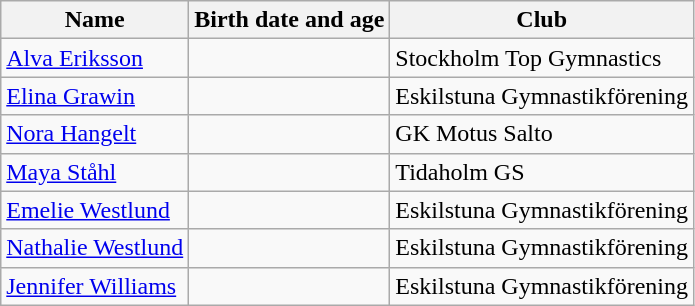<table class="wikitable">
<tr>
<th>Name</th>
<th>Birth date and age</th>
<th>Club</th>
</tr>
<tr>
<td><a href='#'>Alva Eriksson</a></td>
<td></td>
<td>Stockholm Top Gymnastics</td>
</tr>
<tr>
<td><a href='#'>Elina Grawin</a></td>
<td></td>
<td>Eskilstuna Gymnastikförening</td>
</tr>
<tr>
<td><a href='#'>Nora Hangelt</a></td>
<td></td>
<td>GK Motus Salto</td>
</tr>
<tr>
<td><a href='#'>Maya Ståhl</a></td>
<td></td>
<td>Tidaholm GS</td>
</tr>
<tr>
<td><a href='#'>Emelie Westlund</a></td>
<td></td>
<td>Eskilstuna Gymnastikförening</td>
</tr>
<tr>
<td><a href='#'>Nathalie Westlund</a></td>
<td></td>
<td>Eskilstuna Gymnastikförening</td>
</tr>
<tr>
<td><a href='#'>Jennifer Williams</a></td>
<td></td>
<td>Eskilstuna Gymnastikförening</td>
</tr>
</table>
